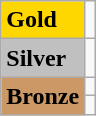<table class="wikitable">
<tr>
<td bgcolor="gold"><strong>Gold</strong></td>
<td></td>
</tr>
<tr>
<td bgcolor="silver"><strong>Silver</strong></td>
<td></td>
</tr>
<tr>
<td rowspan="2" bgcolor="#cc9966"><strong>Bronze</strong></td>
<td></td>
</tr>
<tr>
<td></td>
</tr>
</table>
